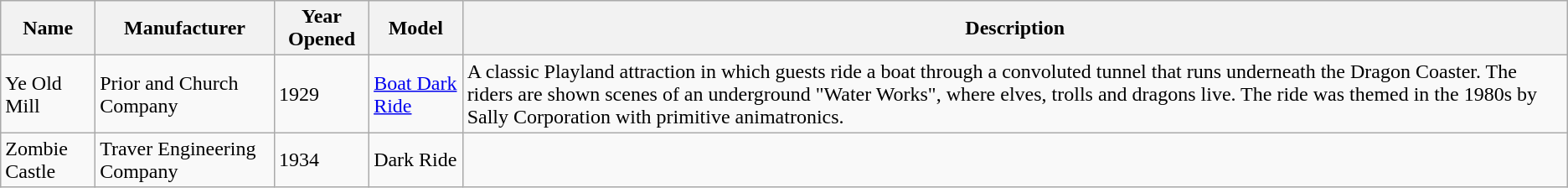<table class="wikitable sortable">
<tr>
<th>Name</th>
<th>Manufacturer</th>
<th>Year Opened</th>
<th>Model</th>
<th>Description</th>
</tr>
<tr>
<td>Ye Old Mill</td>
<td>Prior and Church Company</td>
<td>1929</td>
<td><a href='#'>Boat Dark Ride</a></td>
<td>A classic Playland attraction in which guests ride a boat through a convoluted tunnel that runs underneath the Dragon Coaster. The riders are shown scenes of an underground "Water Works", where elves, trolls and dragons live. The ride was themed in the 1980s by Sally Corporation with primitive animatronics.</td>
</tr>
<tr>
<td>Zombie Castle</td>
<td>Traver Engineering Company</td>
<td>1934</td>
<td>Dark Ride</td>
<td></td>
</tr>
</table>
